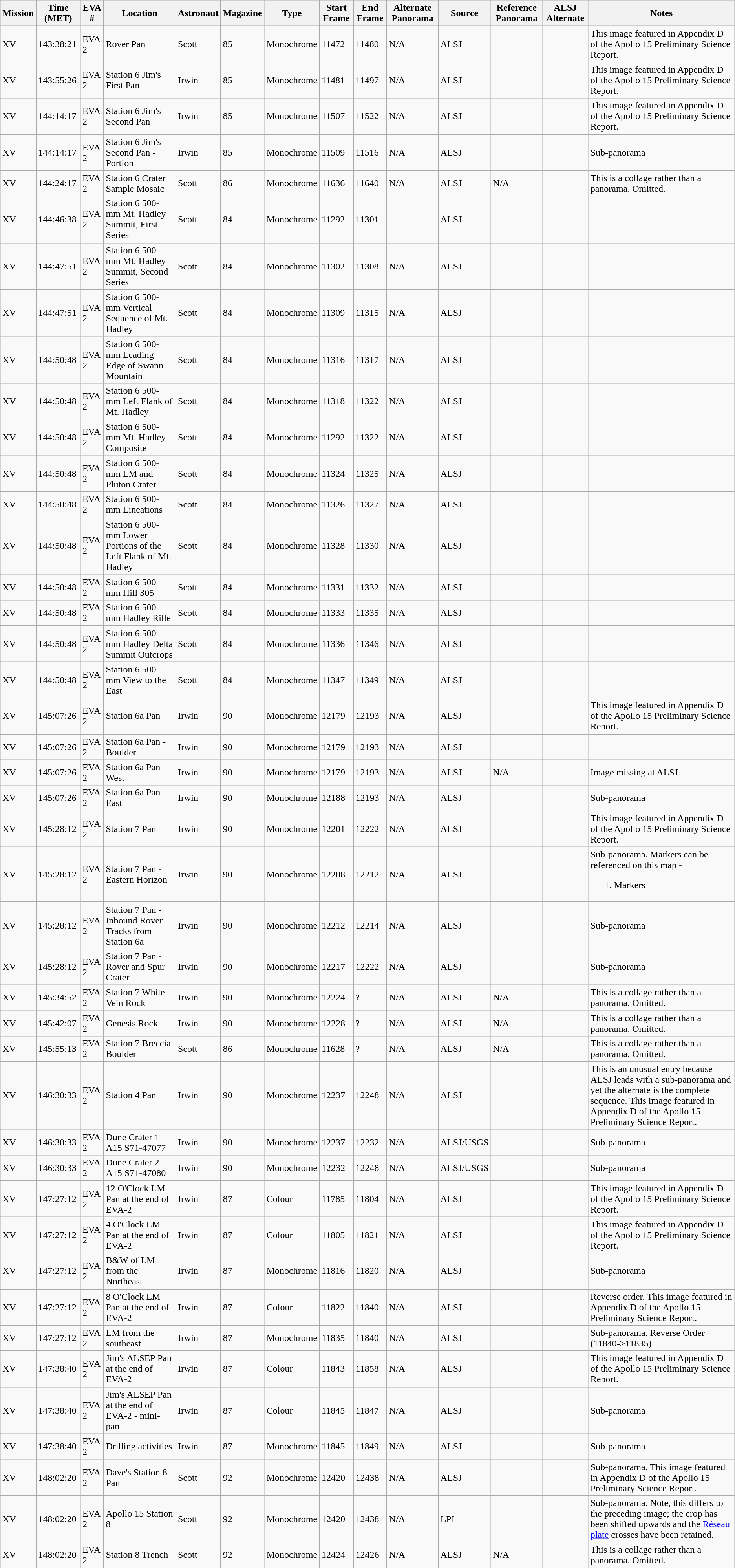<table class="wikitable">
<tr>
<th>Mission</th>
<th>Time (MET)</th>
<th>EVA #</th>
<th>Location</th>
<th>Astronaut</th>
<th>Magazine</th>
<th>Type</th>
<th>Start Frame</th>
<th>End Frame</th>
<th>Alternate Panorama</th>
<th>Source</th>
<th>Reference Panorama</th>
<th>ALSJ Alternate</th>
<th>Notes</th>
</tr>
<tr>
<td>XV</td>
<td>143:38:21</td>
<td>EVA 2</td>
<td>Rover Pan</td>
<td>Scott</td>
<td>85</td>
<td>Monochrome</td>
<td>11472</td>
<td>11480</td>
<td>N/A</td>
<td>ALSJ</td>
<td></td>
<td></td>
<td>This image featured in Appendix D of the Apollo 15 Preliminary Science Report.</td>
</tr>
<tr>
<td>XV</td>
<td>143:55:26</td>
<td>EVA 2</td>
<td>Station 6 Jim's First Pan</td>
<td>Irwin</td>
<td>85</td>
<td>Monochrome</td>
<td>11481</td>
<td>11497</td>
<td>N/A</td>
<td>ALSJ</td>
<td></td>
<td></td>
<td>This image featured in Appendix D of the Apollo 15 Preliminary Science Report.</td>
</tr>
<tr>
<td>XV</td>
<td>144:14:17</td>
<td>EVA 2</td>
<td>Station 6 Jim's Second Pan</td>
<td>Irwin</td>
<td>85</td>
<td>Monochrome</td>
<td>11507</td>
<td>11522</td>
<td>N/A</td>
<td>ALSJ</td>
<td></td>
<td></td>
<td>This image featured in Appendix D of the Apollo 15 Preliminary Science Report.</td>
</tr>
<tr>
<td>XV</td>
<td>144:14:17</td>
<td>EVA 2</td>
<td>Station 6 Jim's Second Pan - Portion</td>
<td>Irwin</td>
<td>85</td>
<td>Monochrome</td>
<td>11509</td>
<td>11516</td>
<td>N/A</td>
<td>ALSJ</td>
<td></td>
<td></td>
<td>Sub-panorama</td>
</tr>
<tr>
<td>XV</td>
<td>144:24:17</td>
<td>EVA 2</td>
<td>Station 6 Crater Sample Mosaic</td>
<td>Scott</td>
<td>86</td>
<td>Monochrome</td>
<td>11636</td>
<td>11640</td>
<td>N/A</td>
<td>ALSJ</td>
<td>N/A</td>
<td></td>
<td>This is a collage rather than a panorama. Omitted.</td>
</tr>
<tr>
<td>XV</td>
<td>144:46:38</td>
<td>EVA 2</td>
<td>Station 6 500-mm Mt. Hadley Summit, First Series</td>
<td>Scott</td>
<td>84</td>
<td>Monochrome</td>
<td>11292</td>
<td>11301</td>
<td></td>
<td>ALSJ</td>
<td></td>
<td></td>
<td></td>
</tr>
<tr>
<td>XV</td>
<td>144:47:51</td>
<td>EVA 2</td>
<td>Station 6 500-mm Mt. Hadley Summit, Second Series</td>
<td>Scott</td>
<td>84</td>
<td>Monochrome</td>
<td>11302</td>
<td>11308</td>
<td>N/A</td>
<td>ALSJ</td>
<td></td>
<td></td>
<td></td>
</tr>
<tr>
<td>XV</td>
<td>144:47:51</td>
<td>EVA 2</td>
<td>Station 6 500-mm Vertical Sequence of Mt. Hadley</td>
<td>Scott</td>
<td>84</td>
<td>Monochrome</td>
<td>11309</td>
<td>11315</td>
<td>N/A</td>
<td>ALSJ</td>
<td></td>
<td></td>
<td></td>
</tr>
<tr>
<td>XV</td>
<td>144:50:48</td>
<td>EVA 2</td>
<td>Station 6 500-mm Leading Edge of Swann Mountain</td>
<td>Scott</td>
<td>84</td>
<td>Monochrome</td>
<td>11316</td>
<td>11317</td>
<td>N/A</td>
<td>ALSJ</td>
<td></td>
<td></td>
<td></td>
</tr>
<tr>
<td>XV</td>
<td>144:50:48</td>
<td>EVA 2</td>
<td>Station 6 500-mm Left Flank of Mt. Hadley</td>
<td>Scott</td>
<td>84</td>
<td>Monochrome</td>
<td>11318</td>
<td>11322</td>
<td>N/A</td>
<td>ALSJ</td>
<td></td>
<td></td>
<td></td>
</tr>
<tr>
<td>XV</td>
<td>144:50:48</td>
<td>EVA 2</td>
<td>Station 6 500-mm Mt. Hadley Composite</td>
<td>Scott</td>
<td>84</td>
<td>Monochrome</td>
<td>11292</td>
<td>11322</td>
<td>N/A</td>
<td>ALSJ</td>
<td></td>
<td></td>
<td></td>
</tr>
<tr>
<td>XV</td>
<td>144:50:48</td>
<td>EVA 2</td>
<td>Station 6 500-mm LM and Pluton Crater</td>
<td>Scott</td>
<td>84</td>
<td>Monochrome</td>
<td>11324</td>
<td>11325</td>
<td>N/A</td>
<td>ALSJ</td>
<td></td>
<td></td>
<td></td>
</tr>
<tr>
<td>XV</td>
<td>144:50:48</td>
<td>EVA 2</td>
<td>Station 6 500-mm Lineations</td>
<td>Scott</td>
<td>84</td>
<td>Monochrome</td>
<td>11326</td>
<td>11327</td>
<td>N/A</td>
<td>ALSJ</td>
<td></td>
<td></td>
<td></td>
</tr>
<tr>
<td>XV</td>
<td>144:50:48</td>
<td>EVA 2</td>
<td>Station 6 500-mm Lower Portions of the Left Flank of Mt. Hadley</td>
<td>Scott</td>
<td>84</td>
<td>Monochrome</td>
<td>11328</td>
<td>11330</td>
<td>N/A</td>
<td>ALSJ</td>
<td></td>
<td></td>
<td></td>
</tr>
<tr>
<td>XV</td>
<td>144:50:48</td>
<td>EVA 2</td>
<td>Station 6 500-mm Hill 305</td>
<td>Scott</td>
<td>84</td>
<td>Monochrome</td>
<td>11331</td>
<td>11332</td>
<td>N/A</td>
<td>ALSJ</td>
<td></td>
<td></td>
<td></td>
</tr>
<tr>
<td>XV</td>
<td>144:50:48</td>
<td>EVA 2</td>
<td>Station 6 500-mm Hadley Rille</td>
<td>Scott</td>
<td>84</td>
<td>Monochrome</td>
<td>11333</td>
<td>11335</td>
<td>N/A</td>
<td>ALSJ</td>
<td></td>
<td></td>
<td></td>
</tr>
<tr>
<td>XV</td>
<td>144:50:48</td>
<td>EVA 2</td>
<td>Station 6 500-mm Hadley Delta Summit Outcrops</td>
<td>Scott</td>
<td>84</td>
<td>Monochrome</td>
<td>11336</td>
<td>11346</td>
<td>N/A</td>
<td>ALSJ</td>
<td></td>
<td></td>
<td></td>
</tr>
<tr>
<td>XV</td>
<td>144:50:48</td>
<td>EVA 2</td>
<td>Station 6 500-mm View to the East</td>
<td>Scott</td>
<td>84</td>
<td>Monochrome</td>
<td>11347</td>
<td>11349</td>
<td>N/A</td>
<td>ALSJ</td>
<td></td>
<td></td>
<td></td>
</tr>
<tr>
<td>XV</td>
<td>145:07:26</td>
<td>EVA 2</td>
<td>Station 6a Pan</td>
<td>Irwin</td>
<td>90</td>
<td>Monochrome</td>
<td>12179</td>
<td>12193</td>
<td>N/A</td>
<td>ALSJ</td>
<td></td>
<td></td>
<td>This image featured in Appendix D of the Apollo 15 Preliminary Science Report.</td>
</tr>
<tr>
<td>XV</td>
<td>145:07:26</td>
<td>EVA 2</td>
<td>Station 6a Pan - Boulder</td>
<td>Irwin</td>
<td>90</td>
<td>Monochrome</td>
<td>12179</td>
<td>12193</td>
<td>N/A</td>
<td>ALSJ</td>
<td></td>
<td></td>
<td></td>
</tr>
<tr>
<td>XV</td>
<td>145:07:26</td>
<td>EVA 2</td>
<td>Station 6a Pan - West</td>
<td>Irwin</td>
<td>90</td>
<td>Monochrome</td>
<td>12179</td>
<td>12193</td>
<td>N/A</td>
<td>ALSJ</td>
<td>N/A</td>
<td></td>
<td>Image missing at ALSJ</td>
</tr>
<tr>
<td>XV</td>
<td>145:07:26</td>
<td>EVA 2</td>
<td>Station 6a Pan - East</td>
<td>Irwin</td>
<td>90</td>
<td>Monochrome</td>
<td>12188</td>
<td>12193</td>
<td>N/A</td>
<td>ALSJ</td>
<td></td>
<td></td>
<td>Sub-panorama</td>
</tr>
<tr>
<td>XV</td>
<td>145:28:12</td>
<td>EVA 2</td>
<td>Station 7 Pan</td>
<td>Irwin</td>
<td>90</td>
<td>Monochrome</td>
<td>12201</td>
<td>12222</td>
<td>N/A</td>
<td>ALSJ</td>
<td></td>
<td></td>
<td>This image featured in Appendix D of the Apollo 15 Preliminary Science Report.</td>
</tr>
<tr>
<td>XV</td>
<td>145:28:12</td>
<td>EVA 2</td>
<td>Station 7 Pan - Eastern Horizon</td>
<td>Irwin</td>
<td>90</td>
<td>Monochrome</td>
<td>12208</td>
<td>12212</td>
<td>N/A</td>
<td>ALSJ</td>
<td></td>
<td></td>
<td>Sub-panorama. Markers can be referenced on this map -<br><ol><li>Markers</li></ol></td>
</tr>
<tr>
<td>XV</td>
<td>145:28:12</td>
<td>EVA 2</td>
<td>Station 7 Pan - Inbound Rover Tracks from Station 6a</td>
<td>Irwin</td>
<td>90</td>
<td>Monochrome</td>
<td>12212</td>
<td>12214</td>
<td>N/A</td>
<td>ALSJ</td>
<td></td>
<td></td>
<td>Sub-panorama</td>
</tr>
<tr>
<td>XV</td>
<td>145:28:12</td>
<td>EVA 2</td>
<td>Station 7 Pan - Rover and Spur Crater</td>
<td>Irwin</td>
<td>90</td>
<td>Monochrome</td>
<td>12217</td>
<td>12222</td>
<td>N/A</td>
<td>ALSJ</td>
<td></td>
<td></td>
<td>Sub-panorama</td>
</tr>
<tr>
<td>XV</td>
<td>145:34:52</td>
<td>EVA 2</td>
<td>Station 7 White Vein Rock</td>
<td>Irwin</td>
<td>90</td>
<td>Monochrome</td>
<td>12224</td>
<td>?</td>
<td>N/A</td>
<td>ALSJ</td>
<td>N/A</td>
<td></td>
<td>This is a collage rather than a panorama. Omitted.</td>
</tr>
<tr>
<td>XV</td>
<td>145:42:07</td>
<td>EVA 2</td>
<td>Genesis Rock</td>
<td>Irwin</td>
<td>90</td>
<td>Monochrome</td>
<td>12228</td>
<td>?</td>
<td>N/A</td>
<td>ALSJ</td>
<td>N/A</td>
<td></td>
<td>This is a collage rather than a panorama. Omitted.</td>
</tr>
<tr>
<td>XV</td>
<td>145:55:13</td>
<td>EVA 2</td>
<td>Station 7 Breccia Boulder</td>
<td>Scott</td>
<td>86</td>
<td>Monochrome</td>
<td>11628</td>
<td>?</td>
<td>N/A</td>
<td>ALSJ</td>
<td>N/A</td>
<td></td>
<td>This is a collage rather than a panorama. Omitted.</td>
</tr>
<tr>
<td>XV</td>
<td>146:30:33</td>
<td>EVA 2</td>
<td>Station 4 Pan</td>
<td>Irwin</td>
<td>90</td>
<td>Monochrome</td>
<td>12237</td>
<td>12248</td>
<td>N/A</td>
<td>ALSJ</td>
<td></td>
<td></td>
<td>This is an unusual entry because ALSJ leads with a sub-panorama and yet the alternate is the complete sequence. This image featured in Appendix D of the Apollo 15 Preliminary Science Report.</td>
</tr>
<tr>
<td>XV</td>
<td>146:30:33</td>
<td>EVA 2</td>
<td>Dune Crater 1 - A15 S71-47077</td>
<td>Irwin</td>
<td>90</td>
<td>Monochrome</td>
<td>12237</td>
<td>12232</td>
<td>N/A</td>
<td>ALSJ/USGS</td>
<td></td>
<td></td>
<td>Sub-panorama</td>
</tr>
<tr>
<td>XV</td>
<td>146:30:33</td>
<td>EVA 2</td>
<td>Dune Crater 2 - A15 S71-47080</td>
<td>Irwin</td>
<td>90</td>
<td>Monochrome</td>
<td>12232</td>
<td>12248</td>
<td>N/A</td>
<td>ALSJ/USGS</td>
<td></td>
<td></td>
<td>Sub-panorama</td>
</tr>
<tr>
<td>XV</td>
<td>147:27:12</td>
<td>EVA 2</td>
<td>12 O'Clock LM Pan at the end of EVA-2</td>
<td>Irwin</td>
<td>87</td>
<td>Colour</td>
<td>11785</td>
<td>11804</td>
<td>N/A</td>
<td>ALSJ</td>
<td></td>
<td></td>
<td>This image featured in Appendix D of the Apollo 15 Preliminary Science Report.</td>
</tr>
<tr>
<td>XV</td>
<td>147:27:12</td>
<td>EVA 2</td>
<td>4 O'Clock LM Pan at the end of EVA-2</td>
<td>Irwin</td>
<td>87</td>
<td>Colour</td>
<td>11805</td>
<td>11821</td>
<td>N/A</td>
<td>ALSJ</td>
<td></td>
<td></td>
<td>This image featured in Appendix D of the Apollo 15 Preliminary Science Report.</td>
</tr>
<tr>
<td>XV</td>
<td>147:27:12</td>
<td>EVA 2</td>
<td>B&W of LM from the Northeast</td>
<td>Irwin</td>
<td>87</td>
<td>Monochrome</td>
<td>11816</td>
<td>11820</td>
<td>N/A</td>
<td>ALSJ</td>
<td></td>
<td></td>
<td>Sub-panorama</td>
</tr>
<tr>
<td>XV</td>
<td>147:27:12</td>
<td>EVA 2</td>
<td>8 O'Clock LM Pan at the end of EVA-2</td>
<td>Irwin</td>
<td>87</td>
<td>Colour</td>
<td>11822</td>
<td>11840</td>
<td>N/A</td>
<td>ALSJ</td>
<td></td>
<td></td>
<td>Reverse order. This image featured in Appendix D of the Apollo 15 Preliminary Science Report.</td>
</tr>
<tr>
<td>XV</td>
<td>147:27:12</td>
<td>EVA 2</td>
<td>LM from the southeast</td>
<td>Irwin</td>
<td>87</td>
<td>Monochrome</td>
<td>11835</td>
<td>11840</td>
<td>N/A</td>
<td>ALSJ</td>
<td></td>
<td></td>
<td>Sub-panorama. Reverse Order (11840->11835)</td>
</tr>
<tr>
<td>XV</td>
<td>147:38:40</td>
<td>EVA 2</td>
<td>Jim's ALSEP Pan at the end of EVA-2</td>
<td>Irwin</td>
<td>87</td>
<td>Colour</td>
<td>11843</td>
<td>11858</td>
<td>N/A</td>
<td>ALSJ</td>
<td></td>
<td></td>
<td>This image featured in Appendix D of the Apollo 15 Preliminary Science Report.</td>
</tr>
<tr>
<td>XV</td>
<td>147:38:40</td>
<td>EVA 2</td>
<td>Jim's ALSEP Pan at the end of EVA-2 - mini-pan</td>
<td>Irwin</td>
<td>87</td>
<td>Colour</td>
<td>11845</td>
<td>11847</td>
<td>N/A</td>
<td>ALSJ</td>
<td></td>
<td></td>
<td>Sub-panorama</td>
</tr>
<tr>
<td>XV</td>
<td>147:38:40</td>
<td>EVA 2</td>
<td>Drilling activities</td>
<td>Irwin</td>
<td>87</td>
<td>Monochrome</td>
<td>11845</td>
<td>11849</td>
<td>N/A</td>
<td>ALSJ</td>
<td></td>
<td></td>
<td>Sub-panorama</td>
</tr>
<tr>
<td>XV</td>
<td>148:02:20</td>
<td>EVA 2</td>
<td>Dave's Station 8 Pan</td>
<td>Scott</td>
<td>92</td>
<td>Monochrome</td>
<td>12420</td>
<td>12438</td>
<td>N/A</td>
<td>ALSJ</td>
<td></td>
<td></td>
<td>Sub-panorama. This image featured in Appendix D of the Apollo 15 Preliminary Science Report.</td>
</tr>
<tr>
<td>XV</td>
<td>148:02:20</td>
<td>EVA 2</td>
<td>Apollo 15 Station 8</td>
<td>Scott</td>
<td>92</td>
<td>Monochrome</td>
<td>12420</td>
<td>12438</td>
<td>N/A</td>
<td>LPI</td>
<td></td>
<td></td>
<td>Sub-panorama. Note, this differs to the preceding image; the crop has been shifted upwards and the <a href='#'>Réseau plate</a> crosses have been retained.</td>
</tr>
<tr>
<td>XV</td>
<td>148:02:20</td>
<td>EVA 2</td>
<td>Station 8 Trench</td>
<td>Scott</td>
<td>92</td>
<td>Monochrome</td>
<td>12424</td>
<td>12426</td>
<td>N/A</td>
<td>ALSJ</td>
<td>N/A</td>
<td></td>
<td>This is a collage rather than a panorama. Omitted.</td>
</tr>
</table>
